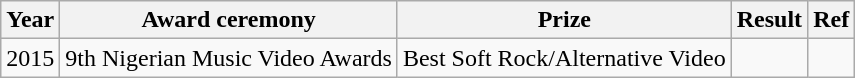<table class ="wikitable">
<tr>
<th>Year</th>
<th>Award ceremony</th>
<th>Prize</th>
<th>Result</th>
<th>Ref</th>
</tr>
<tr>
<td>2015</td>
<td>9th Nigerian Music Video Awards</td>
<td>Best Soft Rock/Alternative Video</td>
<td></td>
<td></td>
</tr>
</table>
